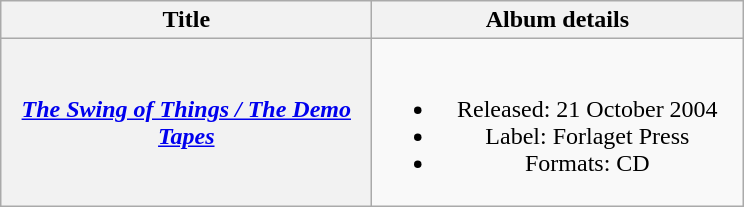<table class="wikitable plainrowheaders" style="text-align:center;">
<tr>
<th scope="col" style="width:15em;">Title</th>
<th scope="col" style="width:15em;">Album details</th>
</tr>
<tr>
<th scope="row"><em><a href='#'>The Swing of Things / The Demo Tapes</a></em></th>
<td><br><ul><li>Released: 21 October 2004</li><li>Label: Forlaget Press</li><li>Formats: CD</li></ul></td>
</tr>
</table>
